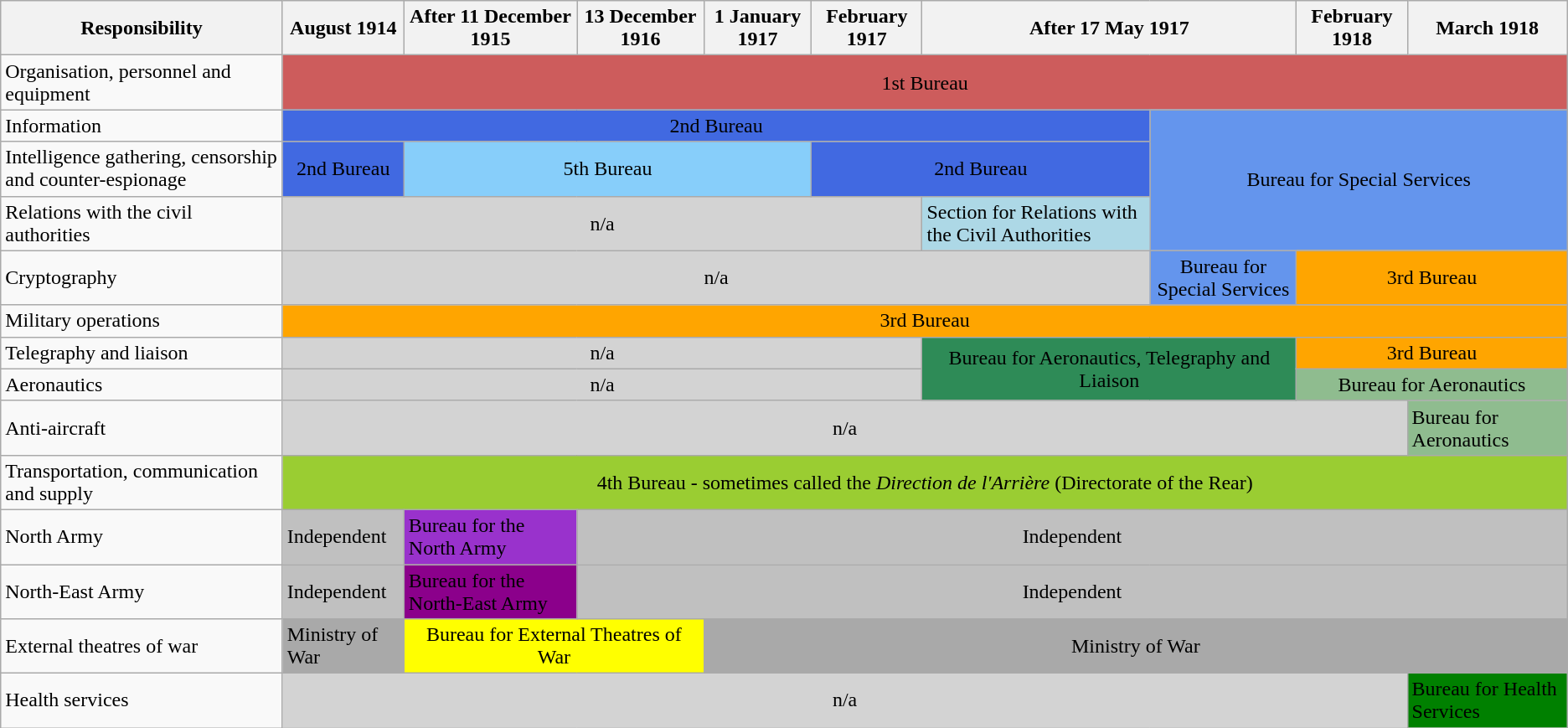<table class="wikitable">
<tr>
<th>Responsibility</th>
<th>August 1914</th>
<th>After 11 December 1915</th>
<th>13 December 1916</th>
<th>1 January 1917</th>
<th>February 1917</th>
<th colspan="2">After 17 May 1917</th>
<th>February 1918</th>
<th>March 1918</th>
</tr>
<tr>
<td>Organisation, personnel and equipment</td>
<td colspan="9" style="text-align:center;" bgcolor="IndianRed">1st Bureau</td>
</tr>
<tr>
<td>Information</td>
<td colspan="6" style="text-align: center;" bgcolor="RoyalBlue">2nd Bureau</td>
<td rowspan="3" colspan="4" style="text-align: center;" bgcolor="CornflowerBlue">Bureau for Special Services</td>
</tr>
<tr>
<td>Intelligence gathering, censorship and counter-espionage</td>
<td colspan="1" style="text-align: center;" bgcolor="RoyalBlue">2nd Bureau</td>
<td bgcolor="LightSkyBlue" colspan="3" style="text-align: center;">5th Bureau</td>
<td colspan="2" style="text-align: center;" bgcolor="RoyalBlue">2nd Bureau</td>
</tr>
<tr>
<td>Relations with the civil authorities</td>
<td colspan="5" style="text-align: center;" bgcolor="LightGray">n/a</td>
<td bgcolor="LightBlue">Section for Relations with the Civil Authorities</td>
</tr>
<tr>
<td>Cryptography</td>
<td colspan="6" style="text-align: center;" bgcolor="LightGray">n/a</td>
<td bgcolor="CornflowerBlue" style="text-align: center;">Bureau for Special Services</td>
<td colspan="2" style="text-align: center;" bgcolor="Orange">3rd Bureau</td>
</tr>
<tr>
<td>Military operations</td>
<td colspan="9" style="text-align: center;" bgcolor="Orange">3rd Bureau</td>
</tr>
<tr>
<td>Telegraphy and liaison</td>
<td colspan="5" style="text-align: center;" bgcolor="LightGray">n/a</td>
<td colspan="2" rowspan="2" style="text-align: center;" bgcolor="SeaGreen">Bureau for Aeronautics, Telegraphy and Liaison</td>
<td colspan="2" style="text-align: center;" bgcolor="Orange">3rd Bureau</td>
</tr>
<tr>
<td>Aeronautics</td>
<td colspan="5" style="text-align: center;" bgcolor="LightGray">n/a</td>
<td colspan="2" style="text-align: center;" bgcolor="DarkSeaGreen">Bureau for Aeronautics</td>
</tr>
<tr>
<td>Anti-aircraft</td>
<td colspan="8" style="text-align: center;" bgcolor="LightGray">n/a</td>
<td bgcolor="DarkSeaGreen">Bureau for Aeronautics</td>
</tr>
<tr>
<td>Transportation, communication and supply</td>
<td colspan="9" style="text-align: center;" bgcolor="YellowGreen">4th Bureau -  sometimes called the <em>Direction de l'Arrière</em> (Directorate of the Rear)</td>
</tr>
<tr>
<td>North Army</td>
<td bgcolor="Silver">Independent</td>
<td bgcolor="DarkOrchid">Bureau for the North Army</td>
<td colspan="7" style="text-align: center;" bgcolor="Silver">Independent</td>
</tr>
<tr>
<td>North-East Army</td>
<td bgcolor="Silver">Independent</td>
<td bgcolor="DarkMagenta">Bureau for the North-East Army</td>
<td colspan="7" style="text-align: center;" bgcolor="Silver">Independent</td>
</tr>
<tr>
<td>External theatres of war</td>
<td bgcolor="DarkGray">Ministry of War</td>
<td colspan="2" style="text-align: center;" bgcolor="Yellow">Bureau for External Theatres of War</td>
<td colspan="6" style="text-align: center;" bgcolor="DarkGray">Ministry of War</td>
</tr>
<tr>
<td>Health services</td>
<td colspan="8" style="text-align: center;" bgcolor="LightGray">n/a</td>
<td bgcolor="Green">Bureau for Health Services</td>
</tr>
</table>
